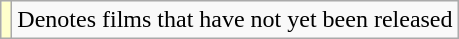<table class="wikitable sortable">
<tr>
<td style="background:#FFFFCC;"></td>
<td>Denotes films that have not yet been released</td>
</tr>
</table>
